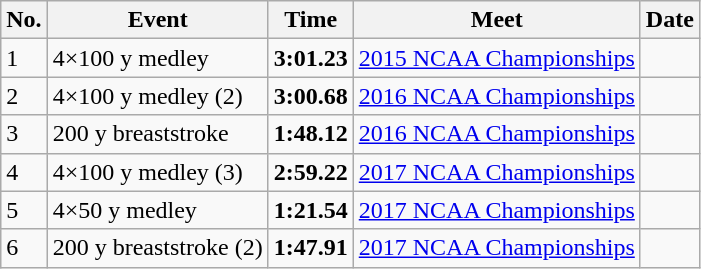<table class="wikitable sortable">
<tr>
<th>No.</th>
<th>Event</th>
<th>Time</th>
<th>Meet</th>
<th>Date</th>
</tr>
<tr>
<td>1</td>
<td>4×100 y medley</td>
<td><strong>3:01.23</strong></td>
<td><a href='#'>2015 NCAA Championships</a></td>
<td></td>
</tr>
<tr>
<td>2</td>
<td>4×100 y medley (2)</td>
<td><strong>3:00.68</strong></td>
<td><a href='#'>2016 NCAA Championships</a></td>
<td></td>
</tr>
<tr>
<td>3</td>
<td>200 y breaststroke</td>
<td><strong>1:48.12</strong></td>
<td><a href='#'>2016 NCAA Championships</a></td>
<td></td>
</tr>
<tr>
<td>4</td>
<td>4×100 y medley (3)</td>
<td><strong>2:59.22</strong></td>
<td><a href='#'>2017 NCAA Championships</a></td>
<td></td>
</tr>
<tr>
<td>5</td>
<td>4×50 y medley</td>
<td><strong>1:21.54</strong></td>
<td><a href='#'>2017 NCAA Championships</a></td>
<td></td>
</tr>
<tr>
<td>6</td>
<td>200 y breaststroke (2)</td>
<td><strong>1:47.91</strong></td>
<td><a href='#'>2017 NCAA Championships</a></td>
<td></td>
</tr>
</table>
